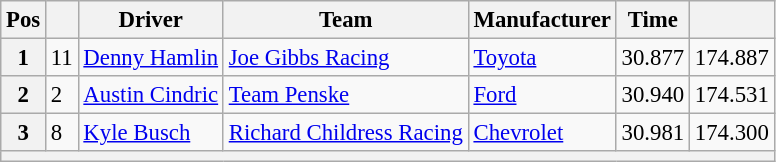<table class="wikitable" style="font-size:95%">
<tr>
<th>Pos</th>
<th></th>
<th>Driver</th>
<th>Team</th>
<th>Manufacturer</th>
<th>Time</th>
<th></th>
</tr>
<tr>
<th>1</th>
<td>11</td>
<td><a href='#'>Denny Hamlin</a></td>
<td><a href='#'>Joe Gibbs Racing</a></td>
<td><a href='#'>Toyota</a></td>
<td>30.877</td>
<td>174.887</td>
</tr>
<tr>
<th>2</th>
<td>2</td>
<td><a href='#'>Austin Cindric</a></td>
<td><a href='#'>Team Penske</a></td>
<td><a href='#'>Ford</a></td>
<td>30.940</td>
<td>174.531</td>
</tr>
<tr>
<th>3</th>
<td>8</td>
<td><a href='#'>Kyle Busch</a></td>
<td><a href='#'>Richard Childress Racing</a></td>
<td><a href='#'>Chevrolet</a></td>
<td>30.981</td>
<td>174.300</td>
</tr>
<tr>
<th colspan="7"></th>
</tr>
</table>
